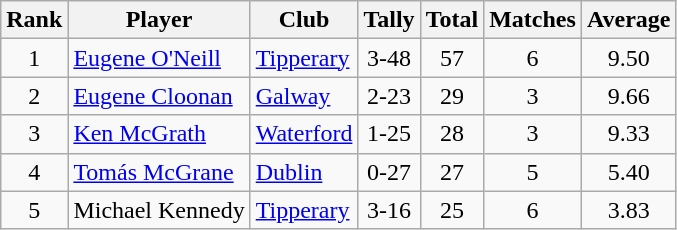<table class="wikitable">
<tr>
<th>Rank</th>
<th>Player</th>
<th>Club</th>
<th>Tally</th>
<th>Total</th>
<th>Matches</th>
<th>Average</th>
</tr>
<tr>
<td rowspan=1 align=center>1</td>
<td><a href='#'>Eugene O'Neill</a></td>
<td><a href='#'>Tipperary</a></td>
<td align=center>3-48</td>
<td align=center>57</td>
<td align=center>6</td>
<td align=center>9.50</td>
</tr>
<tr>
<td rowspan=1 align=center>2</td>
<td><a href='#'>Eugene Cloonan</a></td>
<td><a href='#'>Galway</a></td>
<td align=center>2-23</td>
<td align=center>29</td>
<td align=center>3</td>
<td align=center>9.66</td>
</tr>
<tr>
<td rowspan=1 align=center>3</td>
<td><a href='#'>Ken McGrath</a></td>
<td><a href='#'>Waterford</a></td>
<td align=center>1-25</td>
<td align=center>28</td>
<td align=center>3</td>
<td align=center>9.33</td>
</tr>
<tr>
<td rowspan=1 align=center>4</td>
<td><a href='#'>Tomás McGrane</a></td>
<td><a href='#'>Dublin</a></td>
<td align=center>0-27</td>
<td align=center>27</td>
<td align=center>5</td>
<td align=center>5.40</td>
</tr>
<tr>
<td rowspan=1 align=center>5</td>
<td>Michael Kennedy</td>
<td><a href='#'>Tipperary</a></td>
<td align=center>3-16</td>
<td align=center>25</td>
<td align=center>6</td>
<td align=center>3.83</td>
</tr>
</table>
